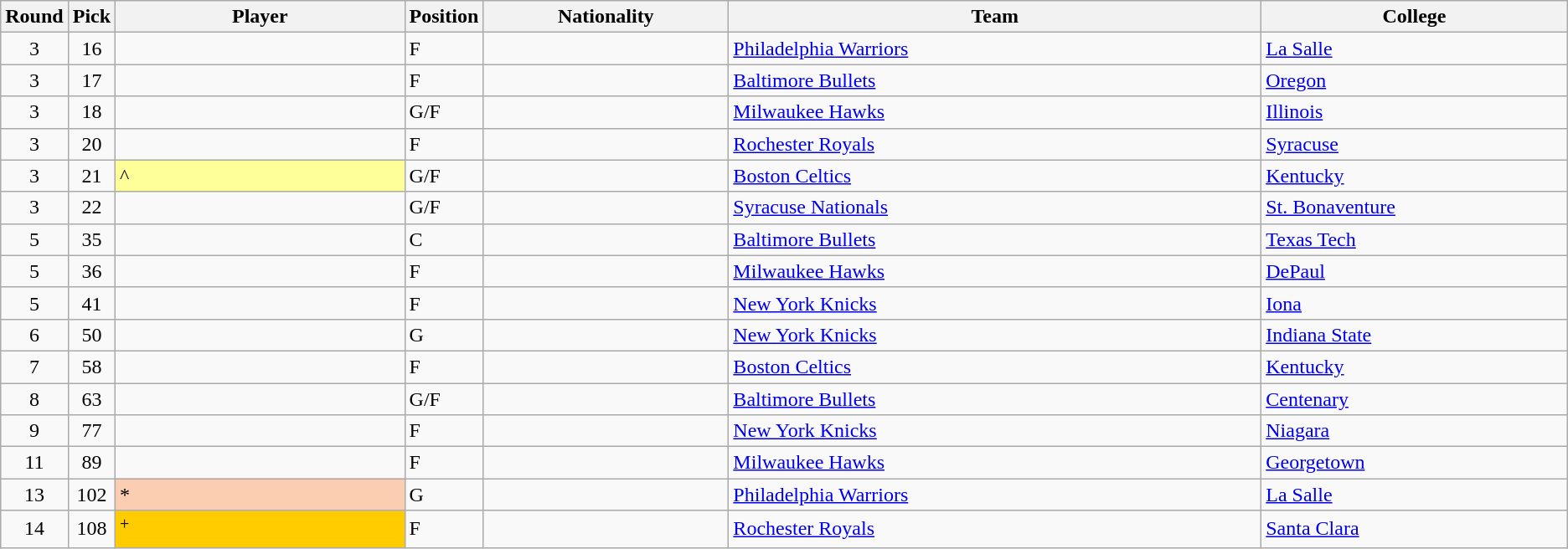<table class="wikitable sortable">
<tr>
<th width="1%">Round</th>
<th width="1%">Pick</th>
<th width="19%">Player</th>
<th width="1%">Position</th>
<th width="16%">Nationality</th>
<th width="35%">Team</th>
<th width="20%">College</th>
</tr>
<tr>
<td align=center>3</td>
<td align=center>16</td>
<td></td>
<td>F</td>
<td></td>
<td><a href='#'>Philadelphia Warriors</a></td>
<td><a href='#'>La Salle</a></td>
</tr>
<tr>
<td align=center>3</td>
<td align=center>17</td>
<td></td>
<td>F</td>
<td></td>
<td><a href='#'>Baltimore Bullets</a></td>
<td><a href='#'>Oregon</a></td>
</tr>
<tr>
<td align=center>3</td>
<td align=center>18</td>
<td></td>
<td>G/F</td>
<td></td>
<td><a href='#'>Milwaukee Hawks</a></td>
<td><a href='#'>Illinois</a></td>
</tr>
<tr>
<td align=center>3</td>
<td align=center>20</td>
<td></td>
<td>F</td>
<td></td>
<td><a href='#'>Rochester Royals</a></td>
<td><a href='#'>Syracuse</a></td>
</tr>
<tr>
<td align=center>3</td>
<td align=center>21</td>
<td bgcolor="#FFFF99">^</td>
<td>G/F</td>
<td></td>
<td><a href='#'>Boston Celtics</a></td>
<td><a href='#'>Kentucky</a></td>
</tr>
<tr>
<td align=center>3</td>
<td align=center>22</td>
<td></td>
<td>G/F</td>
<td></td>
<td><a href='#'>Syracuse Nationals</a></td>
<td><a href='#'>St. Bonaventure</a></td>
</tr>
<tr>
<td align=center>5</td>
<td align=center>35</td>
<td></td>
<td>C</td>
<td></td>
<td><a href='#'>Baltimore Bullets</a></td>
<td><a href='#'>Texas Tech</a></td>
</tr>
<tr>
<td align=center>5</td>
<td align=center>36</td>
<td></td>
<td>F</td>
<td></td>
<td><a href='#'>Milwaukee Hawks</a></td>
<td><a href='#'>DePaul</a></td>
</tr>
<tr>
<td align=center>5</td>
<td align=center>41</td>
<td></td>
<td>F</td>
<td></td>
<td><a href='#'>New York Knicks</a></td>
<td><a href='#'>Iona</a></td>
</tr>
<tr>
<td align=center>6</td>
<td align=center>50</td>
<td></td>
<td>G</td>
<td></td>
<td><a href='#'>New York Knicks</a></td>
<td><a href='#'>Indiana State</a></td>
</tr>
<tr>
<td align=center>7</td>
<td align=center>58</td>
<td></td>
<td>F</td>
<td></td>
<td><a href='#'>Boston Celtics</a></td>
<td><a href='#'>Kentucky</a></td>
</tr>
<tr>
<td align=center>8</td>
<td align=center>63</td>
<td></td>
<td>G/F</td>
<td></td>
<td><a href='#'>Baltimore Bullets</a></td>
<td><a href='#'>Centenary</a></td>
</tr>
<tr>
<td align=center>9</td>
<td align=center>77</td>
<td></td>
<td>F</td>
<td></td>
<td><a href='#'>New York Knicks</a></td>
<td><a href='#'>Niagara</a></td>
</tr>
<tr>
<td align=center>11</td>
<td align=center>89</td>
<td></td>
<td>F</td>
<td></td>
<td><a href='#'>Milwaukee Hawks</a></td>
<td><a href='#'>Georgetown</a></td>
</tr>
<tr>
<td align=center>13</td>
<td align=center>102</td>
<td bgcolor="#FBCEB1">*</td>
<td>G</td>
<td></td>
<td><a href='#'>Philadelphia Warriors</a></td>
<td><a href='#'>La Salle</a></td>
</tr>
<tr>
<td align=center>14</td>
<td align=center>108</td>
<td bgcolor="#FFCC00"><sup>+</sup></td>
<td>F</td>
<td></td>
<td><a href='#'>Rochester Royals</a></td>
<td><a href='#'>Santa Clara</a></td>
</tr>
</table>
